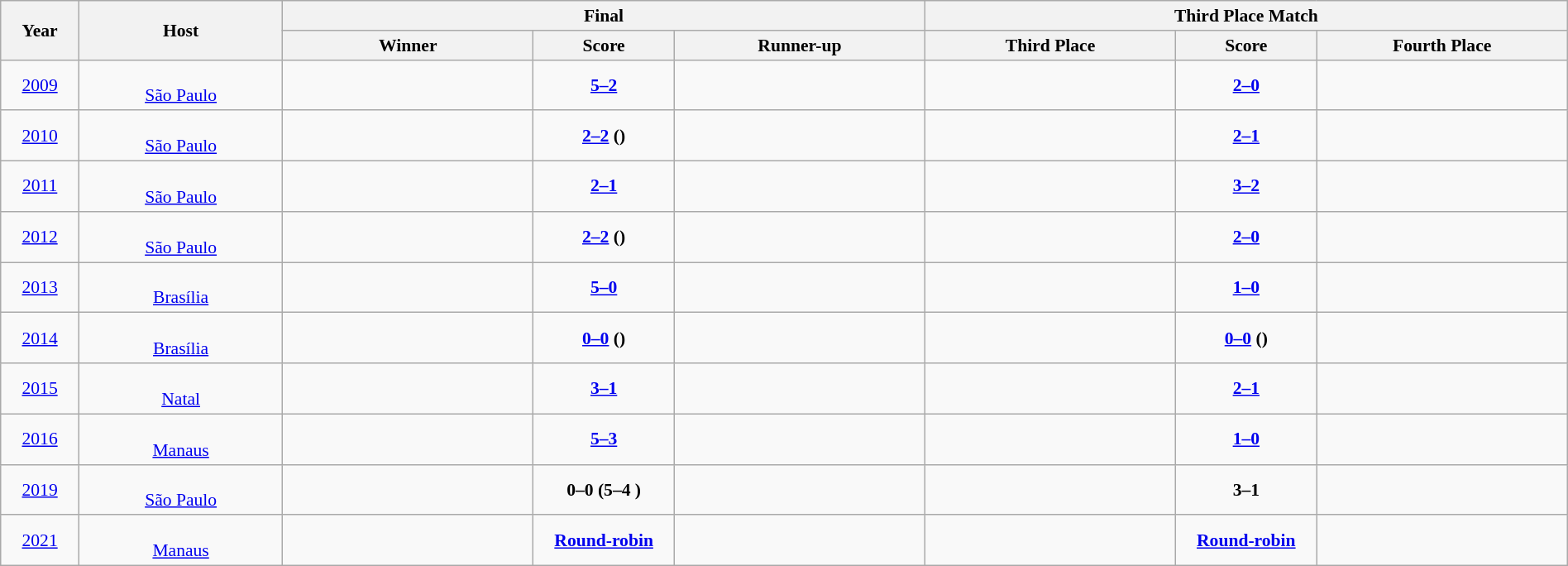<table class="wikitable" style="font-size:90%; width: 100%; text-align: center;">
<tr>
<th rowspan=2 width=5%>Year</th>
<th rowspan=2 width=13%>Host</th>
<th colspan=3>Final</th>
<th colspan=3>Third Place Match</th>
</tr>
<tr>
<th width=16%>Winner</th>
<th width=9%>Score</th>
<th width=16%>Runner-up</th>
<th width=16%>Third Place</th>
<th width=9%>Score</th>
<th width=16%>Fourth Place</th>
</tr>
<tr>
<td><a href='#'>2009</a></td>
<td><br><a href='#'>São Paulo</a></td>
<td><strong></strong></td>
<td><strong><a href='#'>5–2</a></strong></td>
<td></td>
<td></td>
<td><strong><a href='#'>2–0</a></strong></td>
<td></td>
</tr>
<tr>
<td><a href='#'>2010</a></td>
<td><br><a href='#'>São Paulo</a></td>
<td><strong></strong></td>
<td><strong><a href='#'>2–2</a> ()</strong></td>
<td></td>
<td></td>
<td><strong><a href='#'>2–1</a></strong></td>
<td></td>
</tr>
<tr>
<td><a href='#'>2011</a></td>
<td><br><a href='#'>São Paulo</a></td>
<td><strong></strong></td>
<td><strong><a href='#'>2–1</a></strong></td>
<td></td>
<td></td>
<td><strong><a href='#'>3–2</a></strong></td>
<td></td>
</tr>
<tr>
<td><a href='#'>2012</a></td>
<td><br><a href='#'>São Paulo</a></td>
<td><strong></strong></td>
<td><strong><a href='#'>2–2</a> ()</strong></td>
<td></td>
<td></td>
<td><strong><a href='#'>2–0</a></strong></td>
<td></td>
</tr>
<tr>
<td><a href='#'>2013</a></td>
<td><br><a href='#'>Brasília</a></td>
<td><strong></strong></td>
<td><strong><a href='#'>5–0</a></strong></td>
<td></td>
<td></td>
<td><strong><a href='#'>1–0</a></strong></td>
<td></td>
</tr>
<tr>
<td><a href='#'>2014</a></td>
<td><br><a href='#'>Brasília</a></td>
<td><strong></strong></td>
<td><strong><a href='#'>0–0</a> ()</strong></td>
<td></td>
<td></td>
<td><strong><a href='#'>0–0</a> ()</strong></td>
<td></td>
</tr>
<tr>
<td><a href='#'>2015</a></td>
<td><br><a href='#'>Natal</a></td>
<td><strong></strong></td>
<td><strong><a href='#'>3–1</a></strong></td>
<td></td>
<td></td>
<td><strong><a href='#'>2–1</a></strong></td>
<td></td>
</tr>
<tr>
<td><a href='#'>2016</a></td>
<td><br><a href='#'>Manaus</a></td>
<td><strong></strong></td>
<td><strong><a href='#'>5–3</a></strong></td>
<td></td>
<td></td>
<td><strong><a href='#'>1–0</a></strong></td>
<td></td>
</tr>
<tr>
<td><a href='#'>2019</a></td>
<td><br><a href='#'>São Paulo</a></td>
<td><strong></strong></td>
<td><strong>0–0 (5–4 )</strong></td>
<td></td>
<td></td>
<td><strong>3–1</strong></td>
<td></td>
</tr>
<tr>
<td><a href='#'>2021</a></td>
<td><br><a href='#'>Manaus</a></td>
<td><strong></strong></td>
<td><strong><a href='#'>Round-robin</a></strong></td>
<td></td>
<td></td>
<td><strong><a href='#'>Round-robin</a></strong></td>
<td></td>
</tr>
</table>
